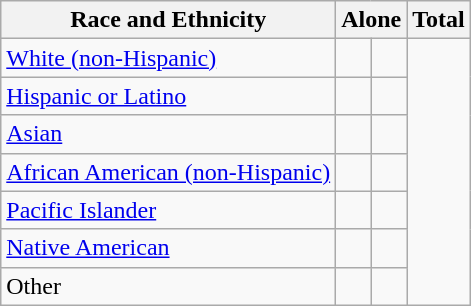<table class="wikitable sortable collapsible" ; text-align:right; font-size:80%;">
<tr>
<th>Race and Ethnicity</th>
<th colspan="2" data-sort-type="number">Alone</th>
<th colspan="2" data-sort-type="number">Total</th>
</tr>
<tr>
<td><a href='#'>White (non-Hispanic)</a></td>
<td align=right></td>
<td align=right></td>
</tr>
<tr>
<td><a href='#'>Hispanic or Latino</a></td>
<td align=right></td>
<td align=right></td>
</tr>
<tr>
<td><a href='#'>Asian</a></td>
<td align=right></td>
<td align=right></td>
</tr>
<tr>
<td><a href='#'>African American (non-Hispanic)</a></td>
<td align=right></td>
<td align=right></td>
</tr>
<tr>
<td><a href='#'>Pacific Islander</a></td>
<td align=right></td>
<td align=right></td>
</tr>
<tr>
<td><a href='#'>Native American</a></td>
<td align=right></td>
<td align=right></td>
</tr>
<tr>
<td>Other</td>
<td align=right></td>
<td align=right></td>
</tr>
</table>
